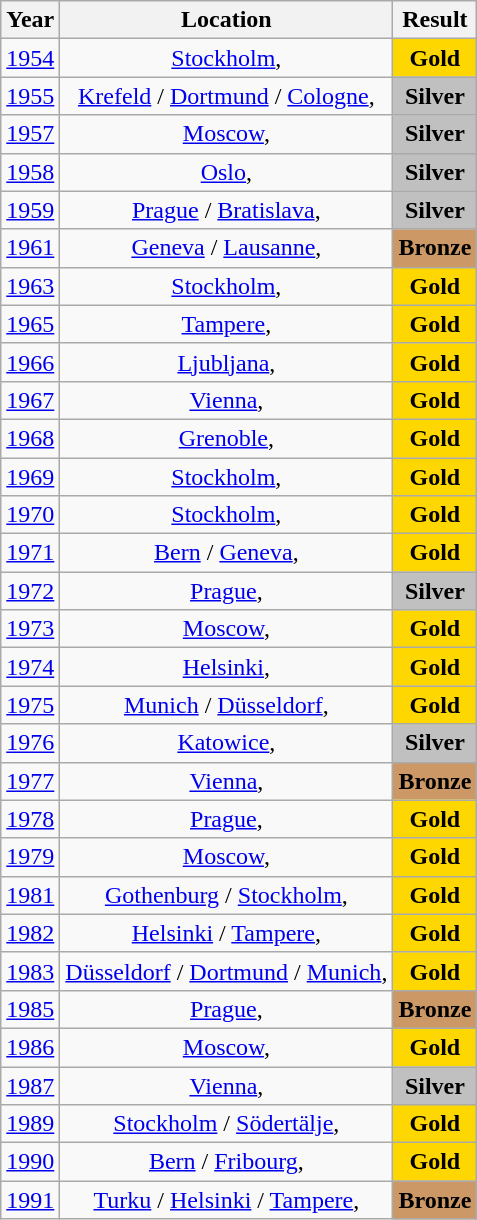<table class="wikitable" style="text-align:center;">
<tr>
<th>Year</th>
<th>Location</th>
<th>Result</th>
</tr>
<tr>
<td><a href='#'>1954</a></td>
<td><a href='#'>Stockholm</a>, </td>
<td style="background:gold;"><strong>Gold</strong></td>
</tr>
<tr>
<td><a href='#'>1955</a></td>
<td><a href='#'>Krefeld</a> / <a href='#'>Dortmund</a> / <a href='#'>Cologne</a>, </td>
<td style="background:silver;"><strong>Silver</strong></td>
</tr>
<tr>
<td><a href='#'>1957</a></td>
<td><a href='#'>Moscow</a>, </td>
<td style="background:silver;"><strong>Silver</strong></td>
</tr>
<tr>
<td><a href='#'>1958</a></td>
<td><a href='#'>Oslo</a>, </td>
<td style="background:silver;"><strong>Silver</strong></td>
</tr>
<tr>
<td><a href='#'>1959</a></td>
<td><a href='#'>Prague</a> / <a href='#'>Bratislava</a>, </td>
<td style="background:silver;"><strong>Silver</strong></td>
</tr>
<tr>
<td><a href='#'>1961</a></td>
<td><a href='#'>Geneva</a> / <a href='#'>Lausanne</a>, </td>
<td style="background:#c96;"><strong>Bronze</strong></td>
</tr>
<tr>
<td><a href='#'>1963</a></td>
<td><a href='#'>Stockholm</a>, </td>
<td bgcolor=gold><strong>Gold</strong></td>
</tr>
<tr>
<td><a href='#'>1965</a></td>
<td><a href='#'>Tampere</a>, </td>
<td style="background:gold;"><strong>Gold</strong></td>
</tr>
<tr>
<td><a href='#'>1966</a></td>
<td><a href='#'>Ljubljana</a>, </td>
<td style="background:gold;"><strong>Gold</strong></td>
</tr>
<tr>
<td><a href='#'>1967</a></td>
<td><a href='#'>Vienna</a>, </td>
<td style="background:gold;"><strong>Gold</strong></td>
</tr>
<tr>
<td><a href='#'>1968</a></td>
<td><a href='#'>Grenoble</a>, </td>
<td style="background:gold;"><strong>Gold</strong></td>
</tr>
<tr>
<td><a href='#'>1969</a></td>
<td><a href='#'>Stockholm</a>, </td>
<td style="background:gold;"><strong>Gold</strong></td>
</tr>
<tr>
<td><a href='#'>1970</a></td>
<td><a href='#'>Stockholm</a>, </td>
<td style="background:gold;"><strong>Gold</strong></td>
</tr>
<tr>
<td><a href='#'>1971</a></td>
<td><a href='#'>Bern</a> / <a href='#'>Geneva</a>, </td>
<td bgcolor=gold><strong>Gold</strong></td>
</tr>
<tr>
<td><a href='#'>1972</a></td>
<td><a href='#'>Prague</a>, </td>
<td style="background:silver;"><strong>Silver</strong></td>
</tr>
<tr>
<td><a href='#'>1973</a></td>
<td><a href='#'>Moscow</a>, </td>
<td bgcolor=gold><strong>Gold</strong></td>
</tr>
<tr>
<td><a href='#'>1974</a></td>
<td><a href='#'>Helsinki</a>, </td>
<td style="background:gold;"><strong>Gold</strong></td>
</tr>
<tr>
<td><a href='#'>1975</a></td>
<td><a href='#'>Munich</a> / <a href='#'>Düsseldorf</a>, </td>
<td style="background:gold;"><strong>Gold</strong></td>
</tr>
<tr>
<td><a href='#'>1976</a></td>
<td><a href='#'>Katowice</a>, </td>
<td style="background:silver;"><strong>Silver</strong></td>
</tr>
<tr>
<td><a href='#'>1977</a></td>
<td><a href='#'>Vienna</a>, </td>
<td style="background:#c96;"><strong>Bronze</strong></td>
</tr>
<tr>
<td><a href='#'>1978</a></td>
<td><a href='#'>Prague</a>, </td>
<td style="background:gold;"><strong>Gold</strong></td>
</tr>
<tr>
<td><a href='#'>1979</a></td>
<td><a href='#'>Moscow</a>, </td>
<td style="background:gold;"><strong>Gold</strong></td>
</tr>
<tr>
<td><a href='#'>1981</a></td>
<td><a href='#'>Gothenburg</a> / <a href='#'>Stockholm</a>, </td>
<td style="background:gold;"><strong>Gold</strong></td>
</tr>
<tr>
<td><a href='#'>1982</a></td>
<td><a href='#'>Helsinki</a> / <a href='#'>Tampere</a>, </td>
<td style="background:gold;"><strong>Gold</strong></td>
</tr>
<tr>
<td><a href='#'>1983</a></td>
<td><a href='#'>Düsseldorf</a> / <a href='#'>Dortmund</a> / <a href='#'>Munich</a>, </td>
<td style="background:gold;"><strong>Gold</strong></td>
</tr>
<tr>
<td><a href='#'>1985</a></td>
<td><a href='#'>Prague</a>, </td>
<td style="background:#c96;"><strong>Bronze</strong></td>
</tr>
<tr>
<td><a href='#'>1986</a></td>
<td><a href='#'>Moscow</a>, </td>
<td style="background:gold;"><strong>Gold</strong></td>
</tr>
<tr>
<td><a href='#'>1987</a></td>
<td><a href='#'>Vienna</a>, </td>
<td style="background:silver;"><strong>Silver</strong></td>
</tr>
<tr>
<td><a href='#'>1989</a></td>
<td><a href='#'>Stockholm</a> / <a href='#'>Södertälje</a>, </td>
<td style="background:gold;"><strong>Gold</strong></td>
</tr>
<tr>
<td><a href='#'>1990</a></td>
<td><a href='#'>Bern</a> / <a href='#'>Fribourg</a>, </td>
<td style="background:gold;"><strong>Gold</strong></td>
</tr>
<tr>
<td><a href='#'>1991</a></td>
<td><a href='#'>Turku</a> / <a href='#'>Helsinki</a> / <a href='#'>Tampere</a>, </td>
<td style="background:#c96;"><strong>Bronze</strong></td>
</tr>
</table>
